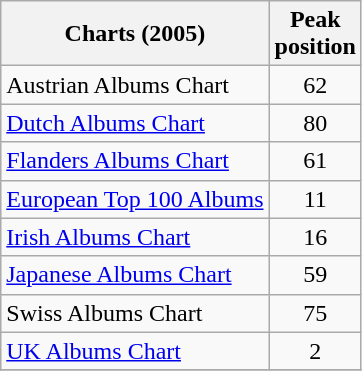<table class="wikitable">
<tr>
<th>Charts (2005)</th>
<th>Peak<br>position</th>
</tr>
<tr>
<td>Austrian Albums Chart</td>
<td align="center">62</td>
</tr>
<tr>
<td><a href='#'>Dutch Albums Chart</a></td>
<td align="center">80</td>
</tr>
<tr>
<td><a href='#'>Flanders Albums Chart</a></td>
<td align="center">61</td>
</tr>
<tr>
<td><a href='#'>European Top 100 Albums</a></td>
<td align="center">11</td>
</tr>
<tr>
<td><a href='#'>Irish Albums Chart</a></td>
<td align="center">16</td>
</tr>
<tr>
<td><a href='#'>Japanese Albums Chart</a></td>
<td align="center">59</td>
</tr>
<tr>
<td>Swiss Albums Chart</td>
<td align="center">75</td>
</tr>
<tr>
<td><a href='#'>UK Albums Chart</a></td>
<td align="center">2</td>
</tr>
<tr>
</tr>
</table>
